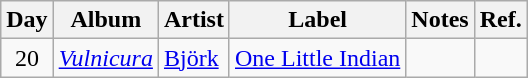<table class="wikitable">
<tr>
<th>Day</th>
<th>Album</th>
<th>Artist</th>
<th>Label</th>
<th>Notes</th>
<th>Ref.</th>
</tr>
<tr>
<td rowspan="1" style="text-align:center;">20</td>
<td><em><a href='#'>Vulnicura</a></em></td>
<td><a href='#'>Björk</a></td>
<td><a href='#'>One Little Indian</a></td>
<td></td>
<td style="text-align:center;"></td>
</tr>
</table>
